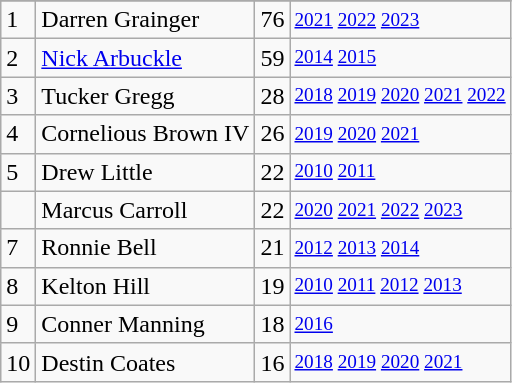<table class="wikitable">
<tr>
</tr>
<tr>
<td>1</td>
<td>Darren Grainger</td>
<td><abbr>76</abbr></td>
<td style="font-size:80%;"><a href='#'>2021</a> <a href='#'>2022</a> <a href='#'>2023</a></td>
</tr>
<tr>
<td>2</td>
<td><a href='#'>Nick Arbuckle</a></td>
<td><abbr>59</abbr></td>
<td style="font-size:80%;"><a href='#'>2014</a> <a href='#'>2015</a></td>
</tr>
<tr>
<td>3</td>
<td>Tucker Gregg</td>
<td><abbr>28</abbr></td>
<td style="font-size:80%;"><a href='#'>2018</a> <a href='#'>2019</a> <a href='#'>2020</a> <a href='#'>2021</a> <a href='#'>2022</a></td>
</tr>
<tr>
<td>4</td>
<td>Cornelious Brown IV</td>
<td><abbr>26</abbr></td>
<td style="font-size:80%;"><a href='#'>2019</a> <a href='#'>2020</a> <a href='#'>2021</a></td>
</tr>
<tr>
<td>5</td>
<td>Drew Little</td>
<td><abbr>22</abbr></td>
<td style="font-size:80%;"><a href='#'>2010</a> <a href='#'>2011</a></td>
</tr>
<tr>
<td></td>
<td>Marcus Carroll</td>
<td><abbr>22</abbr></td>
<td style="font-size:80%;"><a href='#'>2020</a> <a href='#'>2021</a> <a href='#'>2022</a> <a href='#'>2023</a></td>
</tr>
<tr>
<td>7</td>
<td>Ronnie Bell</td>
<td><abbr>21</abbr></td>
<td style="font-size:80%;"><a href='#'>2012</a> <a href='#'>2013</a> <a href='#'>2014</a></td>
</tr>
<tr>
<td>8</td>
<td>Kelton Hill</td>
<td><abbr>19</abbr></td>
<td style="font-size:80%;"><a href='#'>2010</a> <a href='#'>2011</a> <a href='#'>2012</a> <a href='#'>2013</a></td>
</tr>
<tr>
<td>9</td>
<td>Conner Manning</td>
<td><abbr>18</abbr></td>
<td style="font-size:80%;"><a href='#'>2016</a></td>
</tr>
<tr>
<td>10</td>
<td>Destin Coates</td>
<td><abbr>16</abbr></td>
<td style="font-size:80%;"><a href='#'>2018</a> <a href='#'>2019</a> <a href='#'>2020</a> <a href='#'>2021</a></td>
</tr>
</table>
